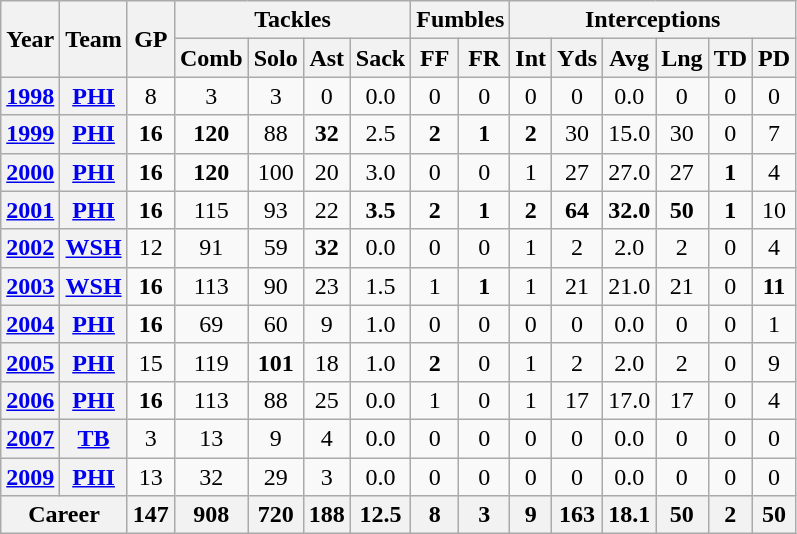<table class="wikitable" style="text-align:center">
<tr>
<th rowspan="2">Year</th>
<th rowspan="2">Team</th>
<th rowspan="2">GP</th>
<th colspan="4">Tackles</th>
<th colspan="2">Fumbles</th>
<th colspan="6">Interceptions</th>
</tr>
<tr>
<th>Comb</th>
<th>Solo</th>
<th>Ast</th>
<th>Sack</th>
<th>FF</th>
<th>FR</th>
<th>Int</th>
<th>Yds</th>
<th>Avg</th>
<th>Lng</th>
<th>TD</th>
<th>PD</th>
</tr>
<tr>
<th><a href='#'>1998</a></th>
<th><a href='#'>PHI</a></th>
<td>8</td>
<td>3</td>
<td>3</td>
<td>0</td>
<td>0.0</td>
<td>0</td>
<td>0</td>
<td>0</td>
<td>0</td>
<td>0.0</td>
<td>0</td>
<td>0</td>
<td>0</td>
</tr>
<tr>
<th><a href='#'>1999</a></th>
<th><a href='#'>PHI</a></th>
<td><strong>16</strong></td>
<td><strong>120</strong></td>
<td>88</td>
<td><strong>32</strong></td>
<td>2.5</td>
<td><strong>2</strong></td>
<td><strong>1</strong></td>
<td><strong>2</strong></td>
<td>30</td>
<td>15.0</td>
<td>30</td>
<td>0</td>
<td>7</td>
</tr>
<tr>
<th><a href='#'>2000</a></th>
<th><a href='#'>PHI</a></th>
<td><strong>16</strong></td>
<td><strong>120</strong></td>
<td>100</td>
<td>20</td>
<td>3.0</td>
<td>0</td>
<td>0</td>
<td>1</td>
<td>27</td>
<td>27.0</td>
<td>27</td>
<td><strong>1</strong></td>
<td>4</td>
</tr>
<tr>
<th><a href='#'>2001</a></th>
<th><a href='#'>PHI</a></th>
<td><strong>16</strong></td>
<td>115</td>
<td>93</td>
<td>22</td>
<td><strong>3.5</strong></td>
<td><strong>2</strong></td>
<td><strong>1</strong></td>
<td><strong>2</strong></td>
<td><strong>64</strong></td>
<td><strong>32.0</strong></td>
<td><strong>50</strong></td>
<td><strong>1</strong></td>
<td>10</td>
</tr>
<tr>
<th><a href='#'>2002</a></th>
<th><a href='#'>WSH</a></th>
<td>12</td>
<td>91</td>
<td>59</td>
<td><strong>32</strong></td>
<td>0.0</td>
<td>0</td>
<td>0</td>
<td>1</td>
<td>2</td>
<td>2.0</td>
<td>2</td>
<td>0</td>
<td>4</td>
</tr>
<tr>
<th><a href='#'>2003</a></th>
<th><a href='#'>WSH</a></th>
<td><strong>16</strong></td>
<td>113</td>
<td>90</td>
<td>23</td>
<td>1.5</td>
<td>1</td>
<td><strong>1</strong></td>
<td>1</td>
<td>21</td>
<td>21.0</td>
<td>21</td>
<td>0</td>
<td><strong>11</strong></td>
</tr>
<tr>
<th><a href='#'>2004</a></th>
<th><a href='#'>PHI</a></th>
<td><strong>16</strong></td>
<td>69</td>
<td>60</td>
<td>9</td>
<td>1.0</td>
<td>0</td>
<td>0</td>
<td>0</td>
<td>0</td>
<td>0.0</td>
<td>0</td>
<td>0</td>
<td>1</td>
</tr>
<tr>
<th><a href='#'>2005</a></th>
<th><a href='#'>PHI</a></th>
<td>15</td>
<td>119</td>
<td><strong>101</strong></td>
<td>18</td>
<td>1.0</td>
<td><strong>2</strong></td>
<td>0</td>
<td>1</td>
<td>2</td>
<td>2.0</td>
<td>2</td>
<td>0</td>
<td>9</td>
</tr>
<tr>
<th><a href='#'>2006</a></th>
<th><a href='#'>PHI</a></th>
<td><strong>16</strong></td>
<td>113</td>
<td>88</td>
<td>25</td>
<td>0.0</td>
<td>1</td>
<td>0</td>
<td>1</td>
<td>17</td>
<td>17.0</td>
<td>17</td>
<td>0</td>
<td>4</td>
</tr>
<tr>
<th><a href='#'>2007</a></th>
<th><a href='#'>TB</a></th>
<td>3</td>
<td>13</td>
<td>9</td>
<td>4</td>
<td>0.0</td>
<td>0</td>
<td>0</td>
<td>0</td>
<td>0</td>
<td>0.0</td>
<td>0</td>
<td>0</td>
<td>0</td>
</tr>
<tr>
<th><a href='#'>2009</a></th>
<th><a href='#'>PHI</a></th>
<td>13</td>
<td>32</td>
<td>29</td>
<td>3</td>
<td>0.0</td>
<td>0</td>
<td>0</td>
<td>0</td>
<td>0</td>
<td>0.0</td>
<td>0</td>
<td>0</td>
<td>0</td>
</tr>
<tr>
<th colspan="2">Career</th>
<th>147</th>
<th>908</th>
<th>720</th>
<th>188</th>
<th>12.5</th>
<th>8</th>
<th>3</th>
<th>9</th>
<th>163</th>
<th>18.1</th>
<th>50</th>
<th>2</th>
<th>50</th>
</tr>
</table>
